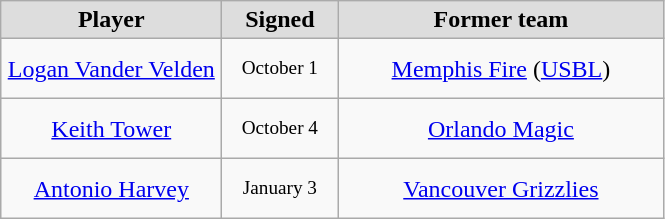<table class="wikitable" style="text-align: center">
<tr align="center" bgcolor="#dddddd">
<td style="width:140px"><strong>Player</strong></td>
<td style="width:70px"><strong>Signed</strong></td>
<td style="width:210px"><strong>Former team</strong></td>
</tr>
<tr style="height:40px">
<td><a href='#'>Logan Vander Velden</a></td>
<td style="font-size: 80%">October 1</td>
<td><a href='#'>Memphis Fire</a> (<a href='#'>USBL</a>)</td>
</tr>
<tr style="height:40px">
<td><a href='#'>Keith Tower</a></td>
<td style="font-size: 80%">October 4</td>
<td><a href='#'>Orlando Magic</a></td>
</tr>
<tr style="height:40px">
<td><a href='#'>Antonio Harvey</a></td>
<td style="font-size: 80%">January 3</td>
<td><a href='#'>Vancouver Grizzlies</a></td>
</tr>
</table>
